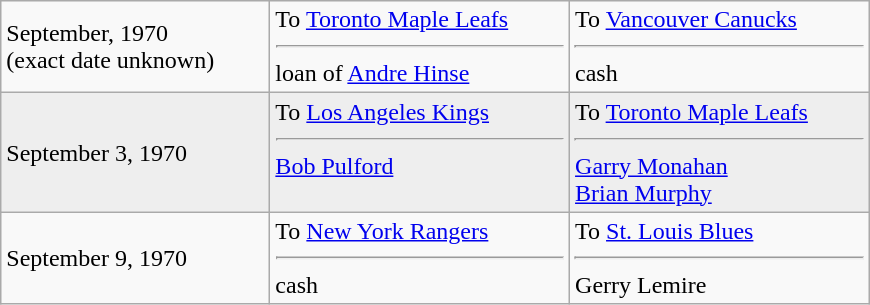<table class="wikitable" style="border:1px solid #999; width:580px;">
<tr>
<td>September, 1970<br>(exact date unknown)</td>
<td valign="top">To <a href='#'>Toronto Maple Leafs</a><hr>loan of <a href='#'>Andre Hinse</a></td>
<td valign="top">To <a href='#'>Vancouver Canucks</a><hr>cash</td>
</tr>
<tr bgcolor="eeeeee">
<td>September 3, 1970</td>
<td valign="top">To <a href='#'>Los Angeles Kings</a><hr><a href='#'>Bob Pulford</a></td>
<td valign="top">To <a href='#'>Toronto Maple Leafs</a><hr><a href='#'>Garry Monahan</a><br><a href='#'>Brian Murphy</a></td>
</tr>
<tr>
<td>September 9, 1970</td>
<td valign="top">To <a href='#'>New York Rangers</a><hr>cash</td>
<td valign="top">To <a href='#'>St. Louis Blues</a><hr>Gerry Lemire</td>
</tr>
</table>
